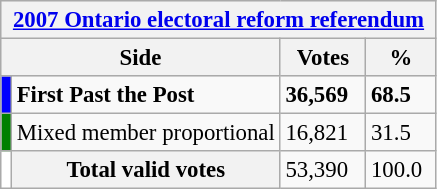<table class="wikitable" style="font-size: 95%; clear:both">
<tr style="background:#e9e9e9;">
<th colspan=4><a href='#'>2007 Ontario electoral reform referendum</a></th>
</tr>
<tr style="background:#e9e9e9;">
<th colspan=2 style="width: 130px">Side</th>
<th style="width: 50px">Votes</th>
<th style="width: 40px">%</th>
</tr>
<tr>
<td style="background:blue;"></td>
<td><strong>First Past the Post</strong></td>
<td><strong>36,569</strong></td>
<td><strong>68.5</strong></td>
</tr>
<tr>
<td style="background:green;"></td>
<td>Mixed member proportional</td>
<td>16,821</td>
<td>31.5</td>
</tr>
<tr>
<td style="background:white;"></td>
<th>Total valid votes</th>
<td>53,390</td>
<td>100.0</td>
</tr>
</table>
